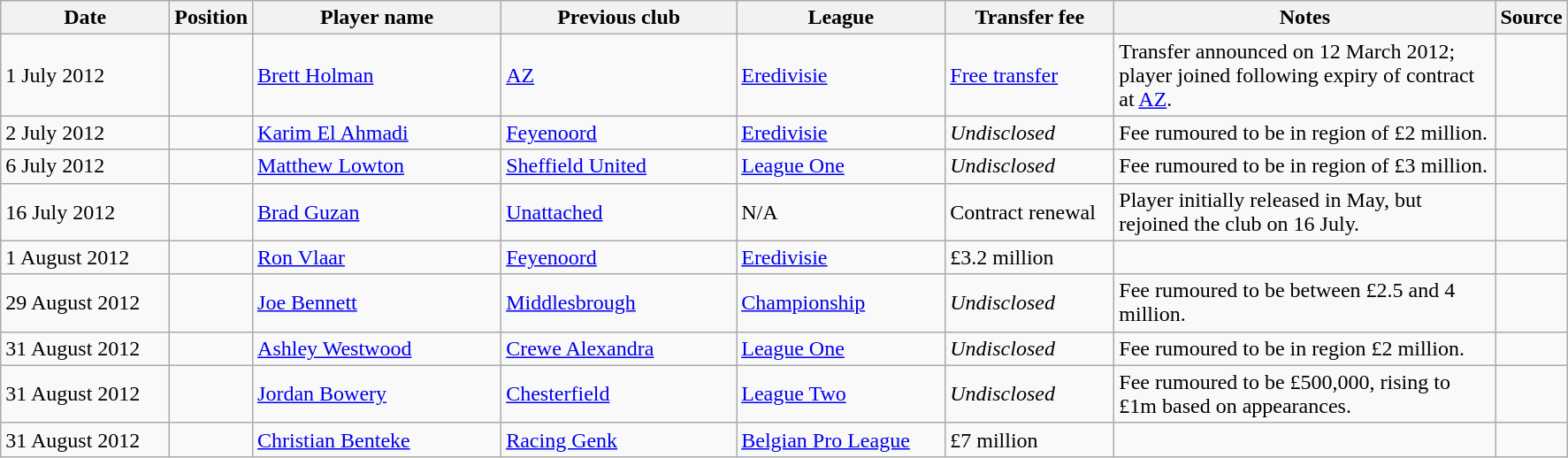<table class="wikitable">
<tr>
<th width=120>Date</th>
<th width=20>Position</th>
<th width=180>Player name</th>
<th width=170>Previous club</th>
<th width=150>League</th>
<th width=120>Transfer fee</th>
<th width=280>Notes</th>
<th width=10>Source</th>
</tr>
<tr>
<td>1 July 2012</td>
<td></td>
<td> <a href='#'>Brett Holman</a></td>
<td> <a href='#'>AZ</a></td>
<td> <a href='#'>Eredivisie</a></td>
<td><a href='#'>Free transfer</a></td>
<td>Transfer announced on 12 March 2012; player joined following expiry of contract at <a href='#'>AZ</a>.</td>
<td></td>
</tr>
<tr>
<td>2 July 2012</td>
<td></td>
<td> <a href='#'>Karim El Ahmadi</a></td>
<td> <a href='#'>Feyenoord</a></td>
<td> <a href='#'>Eredivisie</a></td>
<td><em>Undisclosed</em></td>
<td>Fee rumoured to be in region of £2 million.</td>
<td></td>
</tr>
<tr>
<td>6 July 2012</td>
<td></td>
<td> <a href='#'>Matthew Lowton</a></td>
<td> <a href='#'>Sheffield United</a></td>
<td> <a href='#'>League One</a></td>
<td><em>Undisclosed</em></td>
<td>Fee rumoured to be in region of £3 million.</td>
<td></td>
</tr>
<tr>
<td>16 July 2012</td>
<td></td>
<td> <a href='#'>Brad Guzan</a></td>
<td><a href='#'>Unattached</a></td>
<td>N/A</td>
<td>Contract renewal</td>
<td>Player initially released in May, but rejoined the club on 16 July.</td>
<td></td>
</tr>
<tr>
<td>1 August 2012</td>
<td></td>
<td> <a href='#'>Ron Vlaar</a></td>
<td> <a href='#'>Feyenoord</a></td>
<td> <a href='#'>Eredivisie</a></td>
<td>£3.2 million</td>
<td></td>
<td></td>
</tr>
<tr>
<td>29 August 2012</td>
<td></td>
<td> <a href='#'>Joe Bennett</a></td>
<td> <a href='#'>Middlesbrough</a></td>
<td> <a href='#'>Championship</a></td>
<td><em>Undisclosed</em></td>
<td>Fee rumoured to be between £2.5 and 4 million.</td>
<td></td>
</tr>
<tr>
<td>31 August 2012</td>
<td></td>
<td> <a href='#'>Ashley Westwood</a></td>
<td> <a href='#'>Crewe Alexandra</a></td>
<td> <a href='#'>League One</a></td>
<td><em>Undisclosed</em></td>
<td>Fee rumoured to be in region £2 million.</td>
<td></td>
</tr>
<tr>
<td>31 August 2012</td>
<td></td>
<td> <a href='#'>Jordan Bowery</a></td>
<td> <a href='#'>Chesterfield</a></td>
<td> <a href='#'>League Two</a></td>
<td><em>Undisclosed</em></td>
<td>Fee rumoured to be £500,000, rising to £1m based on appearances.</td>
<td></td>
</tr>
<tr>
<td>31 August 2012</td>
<td></td>
<td> <a href='#'>Christian Benteke</a></td>
<td> <a href='#'>Racing Genk</a></td>
<td> <a href='#'>Belgian Pro League</a></td>
<td>£7 million</td>
<td></td>
<td></td>
</tr>
</table>
